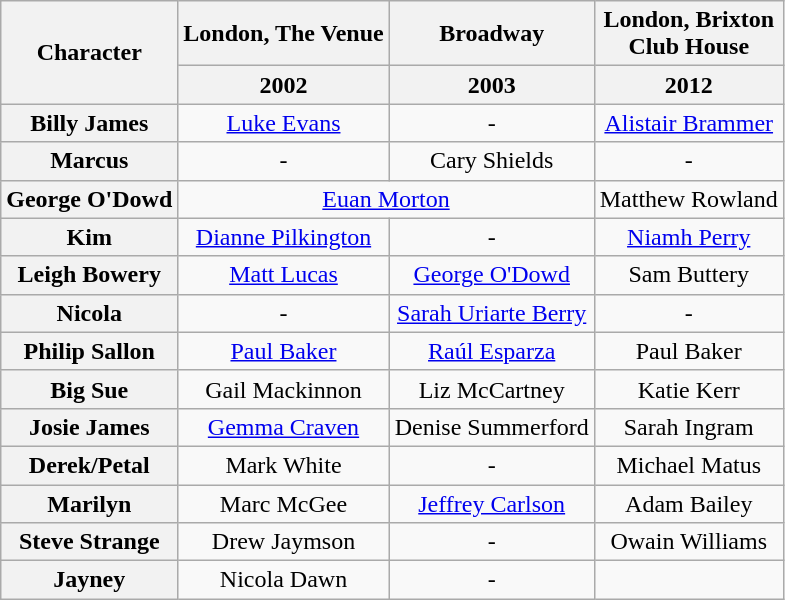<table class="wikitable">
<tr>
<th rowspan="2">Character</th>
<th>London, The Venue</th>
<th>Broadway</th>
<th>London, Brixton<br>Club House</th>
</tr>
<tr>
<th>2002</th>
<th>2003</th>
<th>2012</th>
</tr>
<tr>
<th>Billy James</th>
<td align="center"><a href='#'>Luke Evans</a></td>
<td align="center">-</td>
<td align="center"><a href='#'>Alistair Brammer</a></td>
</tr>
<tr>
<th>Marcus</th>
<td align="center">-</td>
<td align="center">Cary Shields</td>
<td align="center">-</td>
</tr>
<tr>
<th>George O'Dowd</th>
<td colspan="2" align="center"><a href='#'>Euan Morton</a></td>
<td align="center">Matthew Rowland</td>
</tr>
<tr>
<th>Kim</th>
<td align="center"><a href='#'>Dianne Pilkington</a></td>
<td align="center">-</td>
<td align="center"><a href='#'>Niamh Perry</a></td>
</tr>
<tr>
<th>Leigh Bowery</th>
<td align="center"><a href='#'>Matt Lucas</a></td>
<td align="center"><a href='#'>George O'Dowd</a></td>
<td align="center">Sam Buttery</td>
</tr>
<tr>
<th>Nicola</th>
<td align="center">-</td>
<td align="center"><a href='#'>Sarah Uriarte Berry</a></td>
<td align="center">-</td>
</tr>
<tr>
<th>Philip Sallon</th>
<td align="center"><a href='#'>Paul Baker</a></td>
<td align="center"><a href='#'>Raúl Esparza</a></td>
<td align="center">Paul Baker</td>
</tr>
<tr>
<th>Big Sue</th>
<td align="center">Gail Mackinnon</td>
<td align="center">Liz McCartney</td>
<td align="center">Katie Kerr</td>
</tr>
<tr>
<th>Josie James</th>
<td align="center"><a href='#'>Gemma Craven</a></td>
<td align="center">Denise Summerford</td>
<td align="center">Sarah Ingram</td>
</tr>
<tr>
<th>Derek/Petal</th>
<td align="center">Mark White</td>
<td align="center">-</td>
<td align="center">Michael Matus</td>
</tr>
<tr>
<th>Marilyn</th>
<td align="center">Marc McGee</td>
<td align="center"><a href='#'>Jeffrey Carlson</a></td>
<td align="center">Adam Bailey</td>
</tr>
<tr>
<th>Steve Strange</th>
<td align="center">Drew Jaymson</td>
<td align="center">-</td>
<td align="center">Owain Williams</td>
</tr>
<tr>
<th>Jayney</th>
<td align="center">Nicola Dawn</td>
<td align="center">-</td>
<td align="center"></td>
</tr>
</table>
